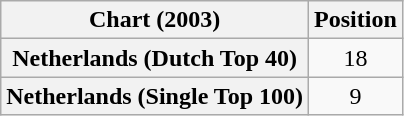<table class="wikitable sortable plainrowheaders" style="text-align:center">
<tr>
<th scope="col">Chart (2003)</th>
<th scope="col">Position</th>
</tr>
<tr>
<th scope="row">Netherlands (Dutch Top 40)</th>
<td>18</td>
</tr>
<tr>
<th scope="row">Netherlands (Single Top 100)</th>
<td>9</td>
</tr>
</table>
